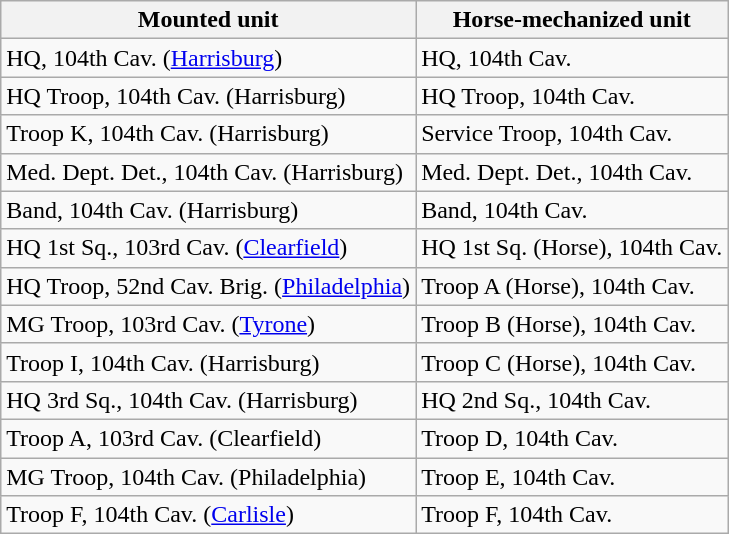<table class="wikitable">
<tr>
<th>Mounted unit</th>
<th>Horse-mechanized unit</th>
</tr>
<tr>
<td>HQ, 104th Cav. (<a href='#'>Harrisburg</a>)</td>
<td>HQ, 104th Cav.</td>
</tr>
<tr>
<td>HQ Troop, 104th Cav. (Harrisburg)</td>
<td>HQ Troop, 104th Cav.</td>
</tr>
<tr>
<td>Troop K, 104th Cav. (Harrisburg)</td>
<td>Service Troop, 104th Cav.</td>
</tr>
<tr>
<td>Med. Dept. Det., 104th Cav. (Harrisburg)</td>
<td>Med. Dept. Det., 104th Cav.</td>
</tr>
<tr>
<td>Band, 104th Cav. (Harrisburg)</td>
<td>Band, 104th Cav.</td>
</tr>
<tr>
<td>HQ 1st Sq., 103rd Cav. (<a href='#'>Clearfield</a>)</td>
<td>HQ 1st Sq. (Horse), 104th Cav.</td>
</tr>
<tr>
<td>HQ Troop, 52nd Cav. Brig. (<a href='#'>Philadelphia</a>)</td>
<td>Troop A (Horse), 104th Cav.</td>
</tr>
<tr>
<td>MG Troop, 103rd Cav. (<a href='#'>Tyrone</a>)</td>
<td>Troop B (Horse), 104th Cav.</td>
</tr>
<tr>
<td>Troop I, 104th Cav. (Harrisburg)</td>
<td>Troop C (Horse), 104th Cav.</td>
</tr>
<tr>
<td>HQ 3rd Sq., 104th Cav. (Harrisburg)</td>
<td>HQ 2nd Sq., 104th Cav.</td>
</tr>
<tr>
<td>Troop A, 103rd Cav. (Clearfield)</td>
<td>Troop D, 104th Cav.</td>
</tr>
<tr>
<td>MG Troop, 104th Cav. (Philadelphia)</td>
<td>Troop E, 104th Cav.</td>
</tr>
<tr>
<td>Troop F, 104th Cav. (<a href='#'>Carlisle</a>)</td>
<td>Troop F, 104th Cav.</td>
</tr>
</table>
